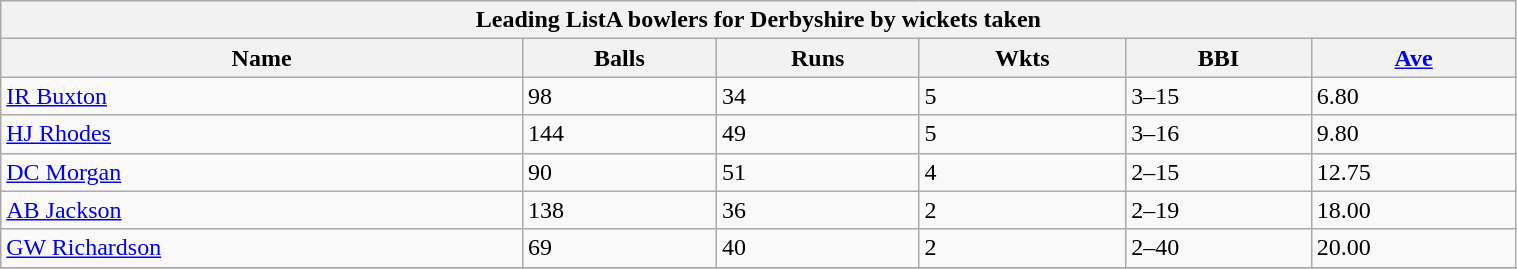<table class="wikitable" width="80%">
<tr bgcolor="#efefef">
<th colspan=6>Leading ListA bowlers for Derbyshire by wickets taken</th>
</tr>
<tr bgcolor="#efefef">
<th>Name</th>
<th>Balls</th>
<th>Runs</th>
<th>Wkts</th>
<th>BBI</th>
<th><a href='#'>Ave</a></th>
</tr>
<tr>
<td><a href='#'>IR Buxton</a></td>
<td>98</td>
<td>34</td>
<td>5</td>
<td>3–15</td>
<td>6.80</td>
</tr>
<tr>
<td><a href='#'>HJ Rhodes</a></td>
<td>144</td>
<td>49</td>
<td>5</td>
<td>3–16</td>
<td>9.80</td>
</tr>
<tr>
<td><a href='#'>DC Morgan</a></td>
<td>90</td>
<td>51</td>
<td>4</td>
<td>2–15</td>
<td>12.75</td>
</tr>
<tr>
<td><a href='#'>AB Jackson</a></td>
<td>138</td>
<td>36</td>
<td>2</td>
<td>2–19</td>
<td>18.00</td>
</tr>
<tr>
<td><a href='#'>GW Richardson</a></td>
<td>69</td>
<td>40</td>
<td>2</td>
<td>2–40</td>
<td>20.00</td>
</tr>
<tr>
</tr>
</table>
